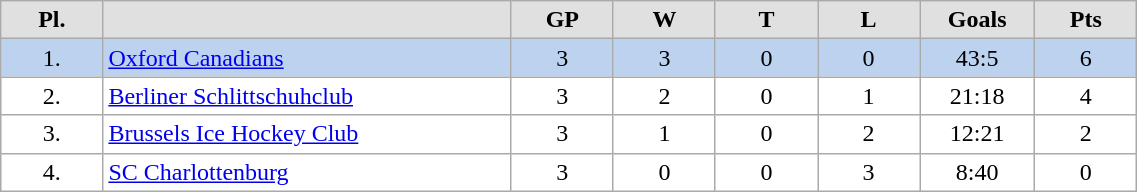<table class="wikitable" width="60%">
<tr style="font-weight:bold; background-color:#e0e0e0;" align="center" |>
<td width="5%">Pl.</td>
<td width="20%"></td>
<td width="5%">GP</td>
<td width="5%">W</td>
<td width="5%">T</td>
<td width="5%">L</td>
<td width="5%">Goals</td>
<td width="5%">Pts</td>
</tr>
<tr align="center" bgcolor="#BCD2EE">
<td>1.</td>
<td align="left"> <a href='#'>Oxford Canadians</a></td>
<td>3</td>
<td>3</td>
<td>0</td>
<td>0</td>
<td>43:5</td>
<td>6</td>
</tr>
<tr align="center" bgcolor="#FFFFFF">
<td>2.</td>
<td align="left"> <a href='#'>Berliner Schlittschuhclub</a></td>
<td>3</td>
<td>2</td>
<td>0</td>
<td>1</td>
<td>21:18</td>
<td>4</td>
</tr>
<tr align="center" bgcolor="#FFFFFF">
<td>3.</td>
<td align="left"> <a href='#'>Brussels Ice Hockey Club</a></td>
<td>3</td>
<td>1</td>
<td>0</td>
<td>2</td>
<td>12:21</td>
<td>2</td>
</tr>
<tr align="center" bgcolor="#FFFFFF">
<td>4.</td>
<td align="left"> <a href='#'>SC Charlottenburg</a></td>
<td>3</td>
<td>0</td>
<td>0</td>
<td>3</td>
<td>8:40</td>
<td>0</td>
</tr>
</table>
